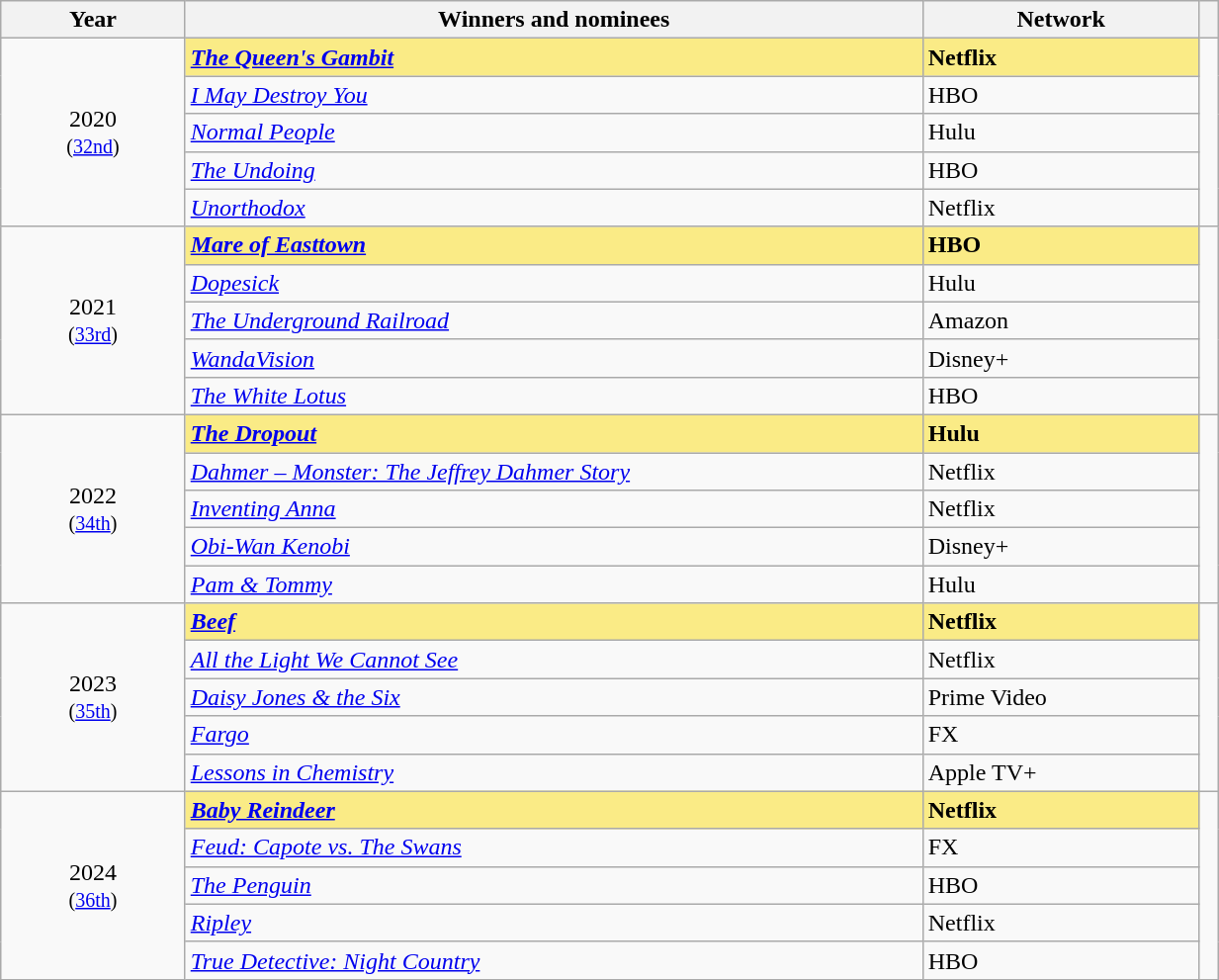<table class="wikitable" width="65%" cellpadding="5">
<tr>
<th width="10%"><strong>Year</strong></th>
<th width="40%"><strong>Winners and nominees</strong></th>
<th width="15%"><strong>Network</strong></th>
<th width="1%"><strong></strong></th>
</tr>
<tr>
<td rowspan="5" style="text-align:center;">2020<br><small>(<a href='#'>32nd</a>)</small></td>
<td style="background:#FAEB86;"><strong><em><a href='#'>The Queen's Gambit</a></em></strong></td>
<td style="background:#FAEB86;"><strong>Netflix</strong></td>
<td rowspan="5" style="text-align:center;"></td>
</tr>
<tr>
<td><em><a href='#'>I May Destroy You</a></em></td>
<td>HBO</td>
</tr>
<tr>
<td><em><a href='#'>Normal People</a></em></td>
<td>Hulu</td>
</tr>
<tr>
<td><em><a href='#'>The Undoing</a></em></td>
<td>HBO</td>
</tr>
<tr>
<td><em><a href='#'>Unorthodox</a></em></td>
<td>Netflix</td>
</tr>
<tr>
<td rowspan="5" style="text-align:center;">2021<br><small>(<a href='#'>33rd</a>)</small></td>
<td style="background:#FAEB86;"><strong><em><a href='#'>Mare of Easttown</a></em></strong></td>
<td style="background:#FAEB86;"><strong>HBO</strong></td>
<td rowspan="5" style="text-align:center;"></td>
</tr>
<tr>
<td><em><a href='#'>Dopesick</a></em></td>
<td>Hulu</td>
</tr>
<tr>
<td><em><a href='#'>The Underground Railroad</a></em></td>
<td>Amazon</td>
</tr>
<tr>
<td><em><a href='#'>WandaVision</a></em></td>
<td>Disney+</td>
</tr>
<tr>
<td><em><a href='#'>The White Lotus</a></em></td>
<td>HBO</td>
</tr>
<tr>
<td rowspan="5" style="text-align:center;">2022<br><small>(<a href='#'>34th</a>)</small></td>
<td style="background:#FAEB86;"><strong><em><a href='#'>The Dropout</a></em></strong></td>
<td style="background:#FAEB86;"><strong>Hulu</strong></td>
<td rowspan="5" style="text-align:center;"></td>
</tr>
<tr>
<td><em><a href='#'>Dahmer – Monster: The Jeffrey Dahmer Story</a></em></td>
<td>Netflix</td>
</tr>
<tr>
<td><em><a href='#'>Inventing Anna</a></em></td>
<td>Netflix</td>
</tr>
<tr>
<td><em><a href='#'>Obi-Wan Kenobi</a></em></td>
<td>Disney+</td>
</tr>
<tr>
<td><em><a href='#'>Pam & Tommy</a></em></td>
<td>Hulu</td>
</tr>
<tr>
<td rowspan="5" style="text-align:center;">2023<br><small>(<a href='#'>35th</a>)</small></td>
<td style="background:#FAEB86;"><strong><em><a href='#'>Beef</a></em></strong></td>
<td style="background:#FAEB86;"><strong>Netflix</strong></td>
<td rowspan="5" style="text-align:center;"></td>
</tr>
<tr>
<td><em><a href='#'>All the Light We Cannot See</a></em></td>
<td>Netflix</td>
</tr>
<tr>
<td><em><a href='#'>Daisy Jones & the Six</a></em></td>
<td>Prime Video</td>
</tr>
<tr>
<td><em><a href='#'>Fargo</a></em></td>
<td>FX</td>
</tr>
<tr>
<td><em><a href='#'>Lessons in Chemistry</a></em></td>
<td>Apple TV+</td>
</tr>
<tr>
<td rowspan="5" style="text-align:center;">2024<br><small>(<a href='#'>36th</a>)</small></td>
<td style="background:#FAEB86;"><strong><em><a href='#'>Baby Reindeer</a></em></strong></td>
<td style="background:#FAEB86;"><strong>Netflix</strong></td>
<td rowspan="5" style="text-align:center;"></td>
</tr>
<tr>
<td><em><a href='#'>Feud: Capote vs. The Swans</a></em></td>
<td>FX</td>
</tr>
<tr>
<td><em><a href='#'>The Penguin</a></em></td>
<td>HBO</td>
</tr>
<tr>
<td><em><a href='#'>Ripley</a></em></td>
<td>Netflix</td>
</tr>
<tr>
<td><em><a href='#'>True Detective: Night Country</a></em></td>
<td>HBO</td>
</tr>
</table>
